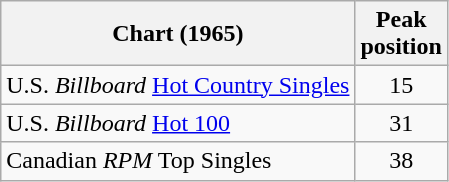<table class="wikitable">
<tr>
<th>Chart (1965)</th>
<th>Peak<br>position</th>
</tr>
<tr>
<td>U.S. <em>Billboard</em> <a href='#'>Hot Country Singles</a></td>
<td align="center">15</td>
</tr>
<tr>
<td>U.S. <em>Billboard</em> <a href='#'>Hot 100</a></td>
<td align="center">31</td>
</tr>
<tr>
<td>Canadian <em>RPM</em> Top Singles</td>
<td align="center">38</td>
</tr>
</table>
